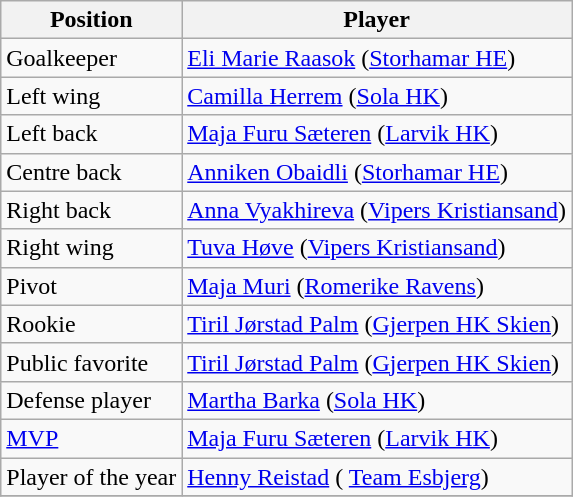<table class="wikitable">
<tr>
<th>Position</th>
<th>Player</th>
</tr>
<tr>
<td>Goalkeeper</td>
<td> <a href='#'>Eli Marie Raasok</a> (<a href='#'>Storhamar HE</a>)</td>
</tr>
<tr>
<td>Left wing</td>
<td> <a href='#'>Camilla Herrem</a> (<a href='#'>Sola HK</a>)</td>
</tr>
<tr>
<td>Left back</td>
<td> <a href='#'>Maja Furu Sæteren</a> (<a href='#'>Larvik HK</a>)</td>
</tr>
<tr>
<td>Centre back</td>
<td> <a href='#'>Anniken Obaidli</a> (<a href='#'>Storhamar HE</a>)</td>
</tr>
<tr>
<td>Right back</td>
<td> <a href='#'>Anna Vyakhireva</a> (<a href='#'>Vipers Kristiansand</a>)</td>
</tr>
<tr>
<td>Right wing</td>
<td> <a href='#'>Tuva Høve</a> (<a href='#'>Vipers Kristiansand</a>)</td>
</tr>
<tr>
<td>Pivot</td>
<td> <a href='#'>Maja Muri</a> (<a href='#'>Romerike Ravens</a>)</td>
</tr>
<tr>
<td>Rookie</td>
<td> <a href='#'>Tiril Jørstad Palm</a> (<a href='#'>Gjerpen HK Skien</a>)</td>
</tr>
<tr>
<td>Public favorite</td>
<td> <a href='#'>Tiril Jørstad Palm</a> (<a href='#'>Gjerpen HK Skien</a>)</td>
</tr>
<tr>
<td>Defense player</td>
<td> <a href='#'>Martha Barka</a> (<a href='#'>Sola HK</a>)</td>
</tr>
<tr>
<td><a href='#'>MVP</a></td>
<td> <a href='#'>Maja Furu Sæteren</a> (<a href='#'>Larvik HK</a>)</td>
</tr>
<tr>
<td>Player of the year</td>
<td>  <a href='#'>Henny Reistad</a> ( <a href='#'>Team Esbjerg</a>)</td>
</tr>
<tr>
</tr>
</table>
